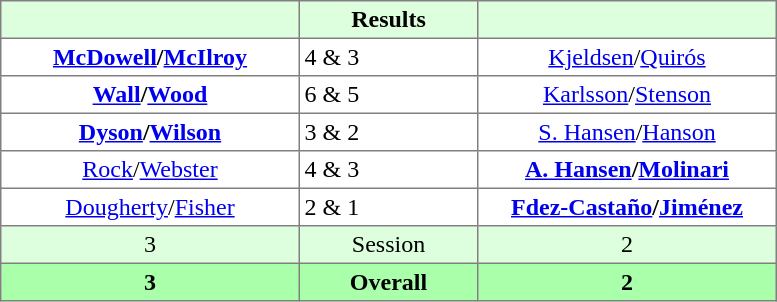<table border="1" cellpadding="3" style="border-collapse:collapse; text-align:center;">
<tr style="background:#ddffdd;">
<th style="width:12em;"> </th>
<th style="width:7em;">Results</th>
<th style="width:12em;"></th>
</tr>
<tr>
<td><strong><a href='#'>McDowell</a>/<a href='#'>McIlroy</a></strong></td>
<td align=left> 4 & 3</td>
<td><a href='#'>Kjeldsen</a>/<a href='#'>Quirós</a></td>
</tr>
<tr>
<td><strong><a href='#'>Wall</a>/<a href='#'>Wood</a></strong></td>
<td align=left> 6 & 5</td>
<td><a href='#'>Karlsson</a>/<a href='#'>Stenson</a></td>
</tr>
<tr>
<td><strong><a href='#'>Dyson</a>/<a href='#'>Wilson</a></strong></td>
<td align=left> 3 & 2</td>
<td><a href='#'>S. Hansen</a>/<a href='#'>Hanson</a></td>
</tr>
<tr>
<td><a href='#'>Rock</a>/<a href='#'>Webster</a></td>
<td align=left> 4 & 3</td>
<td><strong><a href='#'>A. Hansen</a>/<a href='#'>Molinari</a></strong></td>
</tr>
<tr>
<td><a href='#'>Dougherty</a>/<a href='#'>Fisher</a></td>
<td align=left> 2 & 1</td>
<td><strong><a href='#'>Fdez-Castaño</a>/<a href='#'>Jiménez</a></strong></td>
</tr>
<tr style="background:#ddffdd;">
<td>3</td>
<td>Session</td>
<td>2</td>
</tr>
<tr style="background:#aaffaa;">
<th>3</th>
<th>Overall</th>
<th>2</th>
</tr>
</table>
